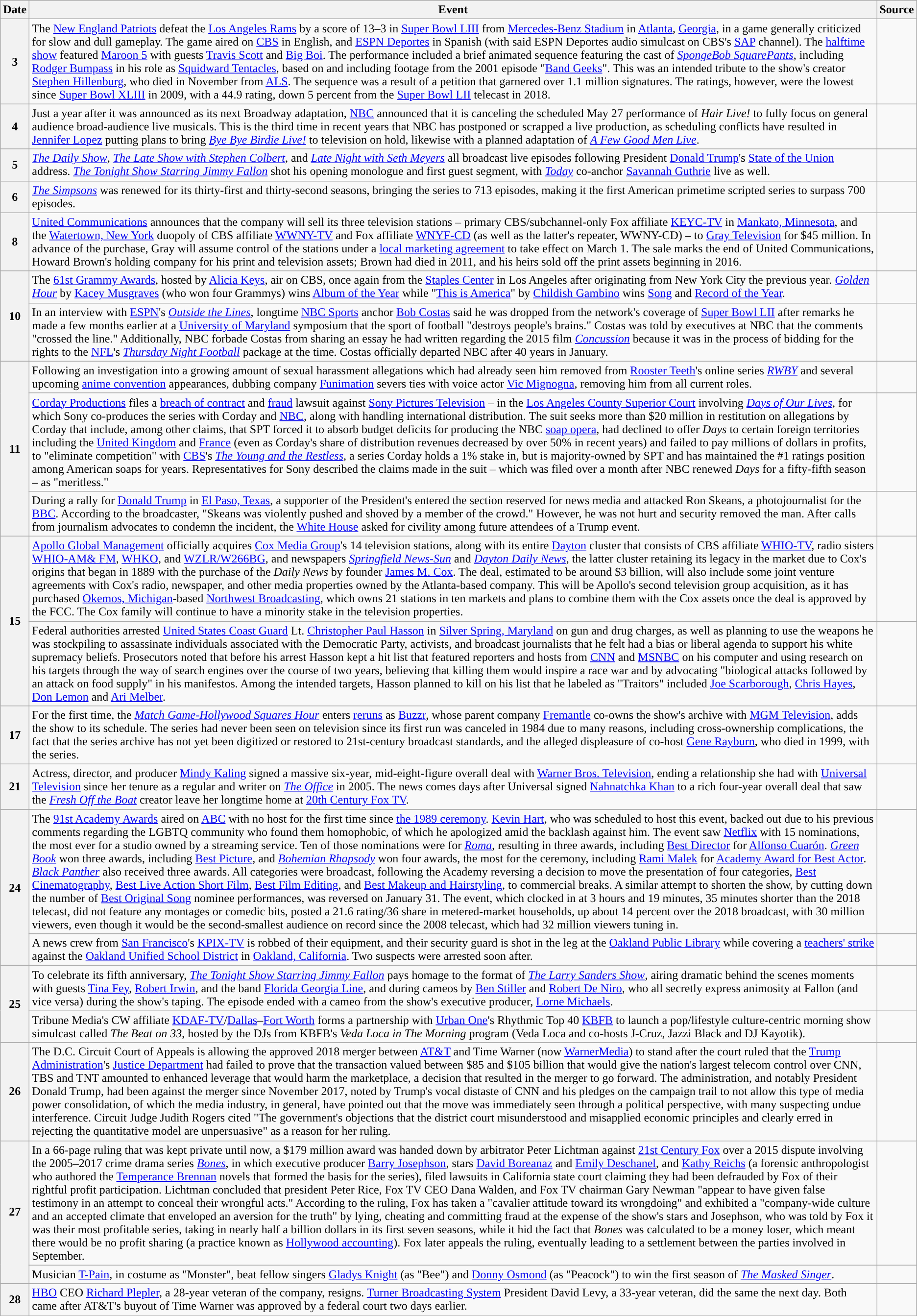<table class="wikitable">
<tr>
<th>Date</th>
<th>Event</th>
<th>Source</th>
</tr>
<tr>
<th>3</th>
<td>The <a href='#'>New England Patriots</a> defeat the <a href='#'>Los Angeles Rams</a> by a score of 13–3 in <a href='#'>Super Bowl LIII</a> from <a href='#'>Mercedes-Benz Stadium</a> in <a href='#'>Atlanta</a>, <a href='#'>Georgia</a>, in a game generally criticized for slow and dull gameplay. The game aired on <a href='#'>CBS</a> in English, and <a href='#'>ESPN Deportes</a> in Spanish (with said ESPN Deportes audio simulcast on CBS's <a href='#'>SAP</a> channel). The <a href='#'>halftime show</a> featured <a href='#'>Maroon 5</a> with guests <a href='#'>Travis Scott</a> and <a href='#'>Big Boi</a>. The performance included a brief animated sequence featuring the cast of <em><a href='#'>SpongeBob SquarePants</a></em>, including <a href='#'>Rodger Bumpass</a> in his role as <a href='#'>Squidward Tentacles</a>, based on and including footage from the 2001 episode "<a href='#'>Band Geeks</a>". This was an intended tribute to the show's creator <a href='#'>Stephen Hillenburg</a>, who died in November from <a href='#'>ALS</a>. The sequence was a result of a petition that garnered over 1.1 million signatures. The ratings, however, were the lowest since <a href='#'>Super Bowl XLIII</a> in 2009, with a 44.9 rating, down 5 percent from the <a href='#'>Super Bowl LII</a> telecast in 2018.</td>
<td><br><br></td>
</tr>
<tr>
<th>4</th>
<td>Just a year after it was announced as its next Broadway adaptation, <a href='#'>NBC</a> announced that it is canceling the scheduled May 27 performance of <em>Hair Live!</em> to fully focus on general audience broad-audience live musicals. This is the third time in recent years that NBC has postponed or scrapped a live production, as scheduling conflicts have resulted in <a href='#'>Jennifer Lopez</a> putting plans to bring <em><a href='#'>Bye Bye Birdie Live!</a></em> to television on hold, likewise with a planned adaptation of <em><a href='#'>A Few Good Men Live</a></em>.</td>
<td><br></td>
</tr>
<tr>
<th>5</th>
<td><em><a href='#'>The Daily Show</a></em>, <em><a href='#'>The Late Show with Stephen Colbert</a></em>, and <em><a href='#'>Late Night with Seth Meyers</a></em> all broadcast live episodes following President <a href='#'>Donald Trump</a>'s <a href='#'>State of the Union</a> address. <em><a href='#'>The Tonight Show Starring Jimmy Fallon</a></em> shot his opening monologue and first guest segment, with <em><a href='#'>Today</a></em> co-anchor <a href='#'>Savannah Guthrie</a> live as well.</td>
<td></td>
</tr>
<tr>
<th>6</th>
<td><em><a href='#'>The Simpsons</a></em> was renewed for its thirty-first and thirty-second seasons, bringing the series to 713 episodes, making it the first American primetime scripted series to surpass 700 episodes.</td>
<td></td>
</tr>
<tr>
<th>8</th>
<td><a href='#'>United Communications</a> announces that the company will sell its three television stations – primary CBS/subchannel-only Fox affiliate <a href='#'>KEYC-TV</a> in <a href='#'>Mankato, Minnesota</a>, and the <a href='#'>Watertown, New York</a> duopoly of CBS affiliate <a href='#'>WWNY-TV</a> and Fox affiliate <a href='#'>WNYF-CD</a> (as well as the latter's repeater, WWNY-CD) – to <a href='#'>Gray Television</a> for $45 million. In advance of the purchase, Gray will assume control of the stations under a <a href='#'>local marketing agreement</a> to take effect on March 1. The sale marks the end of United Communications, Howard Brown's holding company for his print and television assets; Brown had died in 2011, and his heirs sold off the print assets beginning in 2016.</td>
<td></td>
</tr>
<tr>
<th rowspan=2>10</th>
<td>The <a href='#'>61st Grammy Awards</a>, hosted by <a href='#'>Alicia Keys</a>, air on CBS, once again from the <a href='#'>Staples Center</a> in Los Angeles after originating from New York City the previous year. <em><a href='#'>Golden Hour</a></em> by <a href='#'>Kacey Musgraves</a> (who won four Grammys) wins <a href='#'>Album of the Year</a> while "<a href='#'>This is America</a>" by <a href='#'>Childish Gambino</a> wins <a href='#'>Song</a> and <a href='#'>Record of the Year</a>.</td>
<td></td>
</tr>
<tr>
<td>In an interview with <a href='#'>ESPN</a>'s <em><a href='#'>Outside the Lines</a></em>, longtime <a href='#'>NBC Sports</a> anchor <a href='#'>Bob Costas</a> said he was dropped from the network's coverage of <a href='#'>Super Bowl LII</a> after remarks he made a few months earlier at a <a href='#'>University of Maryland</a> symposium that the sport of football "destroys people's brains." Costas was told by executives at NBC that the comments "crossed the line." Additionally, NBC forbade Costas from sharing an essay he had written regarding the 2015 film <em><a href='#'>Concussion</a></em> because it was in the process of bidding for the rights to the <a href='#'>NFL</a>'s <em><a href='#'>Thursday Night Football</a></em> package at the time. Costas officially departed NBC after 40 years in January.</td>
<td></td>
</tr>
<tr>
<th rowspan=3>11</th>
<td>Following an investigation into a growing amount of sexual harassment allegations which had already seen him removed from <a href='#'>Rooster Teeth</a>'s online series <em><a href='#'>RWBY</a></em> and several upcoming <a href='#'>anime convention</a> appearances, dubbing company <a href='#'>Funimation</a> severs ties with voice actor <a href='#'>Vic Mignogna</a>, removing him from all current roles.</td>
<td></td>
</tr>
<tr>
<td><a href='#'>Corday Productions</a> files a <a href='#'>breach of contract</a> and <a href='#'>fraud</a> lawsuit against <a href='#'>Sony Pictures Television</a> – in the <a href='#'>Los Angeles County Superior Court</a> involving <em><a href='#'>Days of Our Lives</a></em>, for which Sony co-produces the series with Corday and <a href='#'>NBC</a>, along with handling international distribution. The suit seeks more than $20 million in restitution on allegations by Corday that include, among other claims, that SPT forced it to absorb budget deficits for producing the NBC <a href='#'>soap opera</a>, had declined to offer <em>Days</em> to certain foreign territories including the <a href='#'>United Kingdom</a> and <a href='#'>France</a> (even as Corday's share of distribution revenues decreased by over 50% in recent years) and failed to pay millions of dollars in profits, to "eliminate competition" with <a href='#'>CBS</a>'s <em><a href='#'>The Young and the Restless</a></em>, a series Corday holds a 1% stake in, but is majority-owned by SPT and has maintained the #1 ratings position among American soaps for years. Representatives for Sony described the claims made in the suit – which was filed over a month after NBC renewed <em>Days</em> for a fifty-fifth season – as "meritless."</td>
<td></td>
</tr>
<tr>
<td>During a rally for <a href='#'>Donald Trump</a> in <a href='#'>El Paso, Texas</a>, a supporter of the President's entered the section reserved for news media and attacked Ron Skeans, a photojournalist for the <a href='#'>BBC</a>. According to the broadcaster, "Skeans was violently pushed and shoved by a member of the crowd." However, he was not hurt and security removed the man. After calls from journalism advocates to condemn the incident, the <a href='#'>White House</a> asked for civility among future attendees of a Trump event.</td>
<td></td>
</tr>
<tr>
<th rowspan=2>15</th>
<td><a href='#'>Apollo Global Management</a> officially acquires <a href='#'>Cox Media Group</a>'s 14 television stations, along with its entire <a href='#'>Dayton</a> cluster that consists of CBS affiliate <a href='#'>WHIO-TV</a>, radio sisters <a href='#'>WHIO-AM</a><a href='#'>& FM</a>, <a href='#'>WHKO</a>, and <a href='#'>WZLR/W266BG</a>, and newspapers <em><a href='#'>Springfield News-Sun</a></em> and <em><a href='#'>Dayton Daily News</a></em>, the latter cluster retaining its legacy in the market due to Cox's origins that began in 1889 with the purchase of the <em>Daily News</em> by founder <a href='#'>James M. Cox</a>. The deal, estimated to be around $3 billion, will also include some joint venture agreements with Cox's radio, newspaper, and other media properties owned by the Atlanta-based company. This will be Apollo's second television group acquisition, as it has purchased <a href='#'>Okemos, Michigan</a>-based <a href='#'>Northwest Broadcasting</a>, which owns 21 stations in ten markets and plans to combine them with the Cox assets once the deal is approved by the FCC. The Cox family will continue to have a minority stake in the television properties.</td>
<td></td>
</tr>
<tr>
<td>Federal authorities arrested <a href='#'>United States Coast Guard</a> Lt. <a href='#'>Christopher Paul Hasson</a> in <a href='#'>Silver Spring, Maryland</a> on gun and drug charges, as well as planning to use the weapons he was stockpiling to assassinate individuals associated with the Democratic Party, activists, and broadcast journalists that he felt had a bias or liberal agenda to support his white supremacy beliefs. Prosecutors noted that before his arrest Hasson kept a hit list that featured reporters and hosts from <a href='#'>CNN</a> and <a href='#'>MSNBC</a> on his computer and using research on his targets through the way of search engines over the course of two years, believing that killing them would inspire a race war and by advocating "biological attacks followed by an attack on food supply" in his manifestos. Among the intended targets, Hasson planned to kill on his list that he labeled as "Traitors" included <a href='#'>Joe Scarborough</a>, <a href='#'>Chris Hayes</a>, <a href='#'>Don Lemon</a> and <a href='#'>Ari Melber</a>.</td>
<td></td>
</tr>
<tr>
<th>17</th>
<td>For the first time, the <em><a href='#'>Match Game-Hollywood Squares Hour</a></em> enters <a href='#'>reruns</a> as <a href='#'>Buzzr</a>, whose parent company <a href='#'>Fremantle</a> co-owns the show's archive with <a href='#'>MGM Television</a>, adds the show to its schedule. The series had never been seen on television since its first run was canceled in 1984 due to many reasons, including cross-ownership complications, the fact that the series archive has not yet been digitized or restored to 21st-century broadcast standards, and the alleged displeasure of co-host <a href='#'>Gene Rayburn</a>, who died in 1999, with the series.</td>
<td></td>
</tr>
<tr>
<th>21</th>
<td>Actress, director, and producer <a href='#'>Mindy Kaling</a> signed a massive six-year, mid-eight-figure overall deal with <a href='#'>Warner Bros. Television</a>, ending a relationship she had with <a href='#'>Universal Television</a> since her tenure as a regular and writer on <em><a href='#'>The Office</a></em> in 2005. The news comes days after Universal signed <a href='#'>Nahnatchka Khan</a> to a rich four-year overall deal that saw the <em><a href='#'>Fresh Off the Boat</a></em> creator leave her longtime home at <a href='#'>20th Century Fox TV</a>.</td>
<td></td>
</tr>
<tr>
<th rowspan=2>24</th>
<td>The <a href='#'>91st Academy Awards</a> aired on <a href='#'>ABC</a> with no host for the first time since <a href='#'>the 1989 ceremony</a>. <a href='#'>Kevin Hart</a>, who was scheduled to host this event, backed out due to his previous comments regarding the LGBTQ community who found them homophobic, of which he apologized amid the backlash against him. The event saw <a href='#'>Netflix</a> with 15 nominations, the most ever for a studio owned by a streaming service. Ten of those nominations were for <em><a href='#'>Roma</a></em>, resulting in three awards, including <a href='#'>Best Director</a> for <a href='#'>Alfonso Cuarón</a>. <em><a href='#'>Green Book</a></em> won three awards, including <a href='#'>Best Picture</a>, and <em><a href='#'>Bohemian Rhapsody</a></em> won four awards, the most for the ceremony, including <a href='#'>Rami Malek</a> for <a href='#'>Academy Award for Best Actor</a>. <em><a href='#'>Black Panther</a></em> also received three awards. All categories were broadcast, following the Academy reversing a decision to move the presentation of four categories, <a href='#'>Best Cinematography</a>, <a href='#'>Best Live Action Short Film</a>, <a href='#'>Best Film Editing</a>, and <a href='#'>Best Makeup and Hairstyling</a>, to commercial breaks. A similar attempt to shorten the show, by cutting down the number of <a href='#'>Best Original Song</a> nominee performances, was reversed on January 31. The event, which clocked in at 3 hours and 19 minutes, 35 minutes shorter than the 2018 telecast, did not feature any montages or comedic bits, posted a 21.6 rating/36 share in metered-market households, up about 14 percent over the 2018 broadcast, with 30 million viewers, even though it would be the second-smallest audience on record since the 2008 telecast, which had 32 million viewers tuning in.</td>
<td><br><br></td>
</tr>
<tr>
<td>A news crew from <a href='#'>San Francisco</a>'s <a href='#'>KPIX-TV</a> is robbed of their equipment, and their security guard is shot in the leg at the <a href='#'>Oakland Public Library</a> while covering a <a href='#'>teachers' strike</a> against the <a href='#'>Oakland Unified School District</a> in <a href='#'>Oakland, California</a>. Two suspects were arrested soon after.</td>
<td></td>
</tr>
<tr>
<th rowspan=2>25</th>
<td>To celebrate its fifth anniversary, <em><a href='#'>The Tonight Show Starring Jimmy Fallon</a></em> pays homage to the format of <em><a href='#'>The Larry Sanders Show</a></em>, airing dramatic behind the scenes moments with guests <a href='#'>Tina Fey</a>, <a href='#'>Robert Irwin</a>, and the band <a href='#'>Florida Georgia Line</a>, and during cameos by <a href='#'>Ben Stiller</a> and <a href='#'>Robert De Niro</a>, who all secretly express animosity at Fallon (and vice versa) during the show's taping. The episode ended with a cameo from the show's executive producer, <a href='#'>Lorne Michaels</a>.</td>
<td></td>
</tr>
<tr>
<td>Tribune Media's CW affiliate <a href='#'>KDAF-TV</a>/<a href='#'>Dallas</a>–<a href='#'>Fort Worth</a> forms a partnership with <a href='#'>Urban One</a>'s Rhythmic Top 40 <a href='#'>KBFB</a> to launch a pop/lifestyle culture-centric morning show simulcast called <em>The Beat on 33</em>, hosted by the DJs from KBFB's <em>Veda Loca in The Morning</em> program (Veda Loca and co-hosts J-Cruz, Jazzi Black and DJ Kayotik).</td>
<td></td>
</tr>
<tr>
<th>26</th>
<td>The D.C. Circuit Court of Appeals is allowing the approved 2018 merger between <a href='#'>AT&T</a> and Time Warner (now <a href='#'>WarnerMedia</a>) to stand after the court ruled that the <a href='#'>Trump Administration</a>'s <a href='#'>Justice Department</a> had failed to prove that the transaction valued between $85 and $105 billion that would give the nation's largest telecom control over CNN, TBS and TNT amounted to enhanced leverage that would harm the marketplace, a decision that resulted in the merger to go forward. The administration, and notably President Donald Trump, had been against the merger since November 2017, noted by Trump's vocal distaste of CNN and his pledges on the campaign trail to not allow this type of media power consolidation, of which the media industry, in general, have pointed out that the move was immediately seen through a political perspective, with many suspecting undue interference. Circuit Judge Judith Rogers cited "The government's objections that the district court misunderstood and misapplied economic principles and clearly erred in rejecting the quantitative model are unpersuasive" as a reason for her ruling.</td>
<td></td>
</tr>
<tr>
<th rowspan=2>27</th>
<td>In a 66-page ruling that was kept private until now, a $179 million award was handed down by arbitrator Peter Lichtman against <a href='#'>21st Century Fox</a> over a 2015 dispute involving the 2005–2017 crime drama series <em><a href='#'>Bones</a></em>, in which executive producer <a href='#'>Barry Josephson</a>, stars <a href='#'>David Boreanaz</a> and <a href='#'>Emily Deschanel</a>, and <a href='#'>Kathy Reichs</a> (a forensic anthropologist who authored the <a href='#'>Temperance Brennan</a> novels that formed the basis for the series), filed lawsuits in California state court claiming they had been defrauded by Fox of their rightful profit participation. Lichtman concluded that president Peter Rice, Fox TV CEO Dana Walden, and Fox TV chairman Gary Newman "appear to have given false testimony in an attempt to conceal their wrongful acts." According to the ruling, Fox has taken a "cavalier attitude toward its wrongdoing" and exhibited a "company-wide culture and an accepted climate that enveloped an aversion for the truth" by lying, cheating and committing fraud at the expense of the show's stars and Josephson, who was told by Fox it was their most profitable series, taking in nearly half a billion dollars in its first seven seasons, while it hid the fact that <em>Bones</em> was calculated to be a money loser, which meant there would be no profit sharing (a practice known as <a href='#'>Hollywood accounting</a>). Fox later appeals the ruling, eventually leading to a settlement between the parties involved in September.</td>
<td></td>
</tr>
<tr>
<td>Musician <a href='#'>T-Pain</a>, in costume as "Monster", beat fellow singers <a href='#'>Gladys Knight</a> (as "Bee") and <a href='#'>Donny Osmond</a> (as "Peacock") to win the first season of <em><a href='#'>The Masked Singer</a></em>.</td>
<td></td>
</tr>
<tr>
<th>28</th>
<td><a href='#'>HBO</a> CEO <a href='#'>Richard Plepler</a>, a 28-year veteran of the company, resigns. <a href='#'>Turner Broadcasting System</a> President David Levy, a 33-year veteran, did the same the next day. Both came after AT&T's buyout of Time Warner was approved by a federal court two days earlier.</td>
<td></td>
</tr>
</table>
